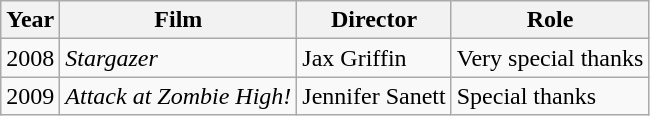<table class="wikitable">
<tr>
<th>Year</th>
<th>Film</th>
<th>Director</th>
<th>Role</th>
</tr>
<tr>
<td>2008</td>
<td><em>Stargazer</em></td>
<td>Jax Griffin</td>
<td>Very special thanks</td>
</tr>
<tr>
<td>2009</td>
<td><em>Attack at Zombie High!</em></td>
<td>Jennifer Sanett</td>
<td>Special thanks</td>
</tr>
</table>
